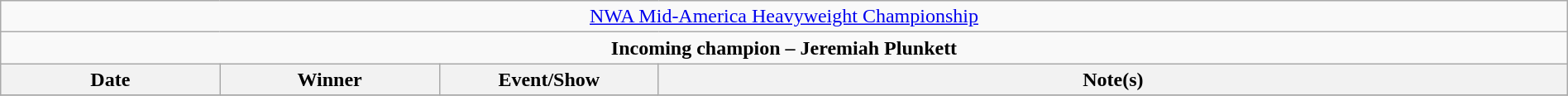<table class="wikitable" style="text-align:center; width:100%;">
<tr>
<td colspan="4" style="text-align: center;"><a href='#'>NWA Mid-America Heavyweight Championship</a></td>
</tr>
<tr>
<td colspan="4" style="text-align: center;"><strong>Incoming champion – Jeremiah Plunkett</strong></td>
</tr>
<tr>
<th width=14%>Date</th>
<th width=14%>Winner</th>
<th width=14%>Event/Show</th>
<th width=58%>Note(s)</th>
</tr>
<tr>
</tr>
</table>
